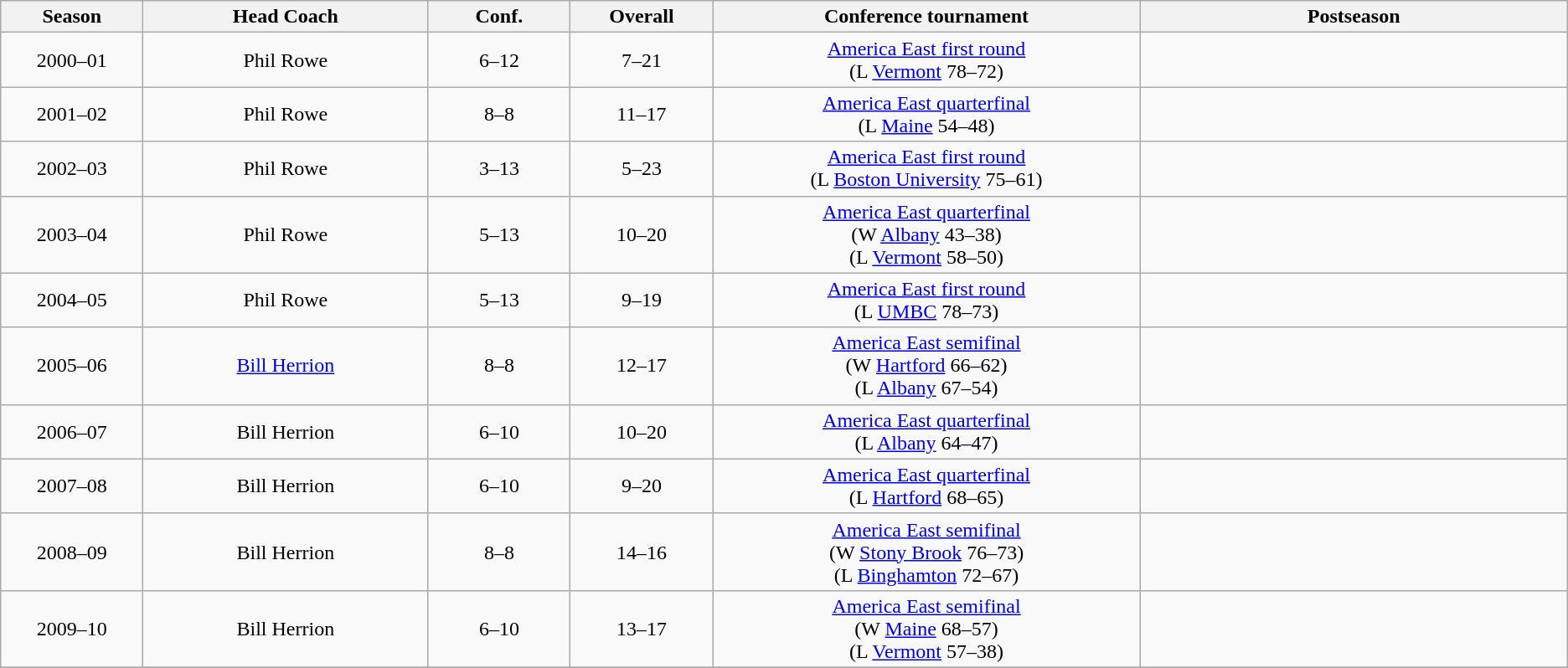<table class="wikitable" style="text-align:center">
<tr>
<th bgcolor="#003591" width="5%">Season</th>
<th bgcolor="#003591" width="10%">Head Coach</th>
<th bgcolor="#003591" width="5%">Conf.</th>
<th bgcolor="#003591" width="5%">Overall</th>
<th bgcolor="#003591" width="15%">Conference tournament</th>
<th bgcolor="#003591" width="15%">Postseason</th>
</tr>
<tr>
<td>2000–01</td>
<td>Phil Rowe</td>
<td>6–12</td>
<td>7–21</td>
<td><a href='#'>America East first round</a> <br> (L <a href='#'>Vermont</a> 78–72)</td>
<td></td>
</tr>
<tr>
<td>2001–02</td>
<td>Phil Rowe</td>
<td>8–8</td>
<td>11–17</td>
<td><a href='#'>America East quarterfinal</a> <br> (L <a href='#'>Maine</a> 54–48)</td>
<td></td>
</tr>
<tr>
<td>2002–03</td>
<td>Phil Rowe</td>
<td>3–13</td>
<td>5–23</td>
<td><a href='#'>America East first round</a> <br> (L <a href='#'>Boston University</a> 75–61)</td>
<td></td>
</tr>
<tr>
<td>2003–04</td>
<td>Phil Rowe</td>
<td>5–13</td>
<td>10–20</td>
<td><a href='#'>America East quarterfinal</a> <br> (W <a href='#'>Albany</a> 43–38) <br> (L <a href='#'>Vermont</a> 58–50)</td>
<td></td>
</tr>
<tr>
<td>2004–05</td>
<td>Phil Rowe</td>
<td>5–13</td>
<td>9–19</td>
<td><a href='#'>America East first round</a> <br> (L <a href='#'>UMBC</a> 78–73)</td>
<td></td>
</tr>
<tr>
<td>2005–06</td>
<td><a href='#'>Bill Herrion</a></td>
<td>8–8</td>
<td>12–17</td>
<td><a href='#'>America East semifinal</a> <br> (W <a href='#'>Hartford</a> 66–62) <br> (L <a href='#'>Albany</a> 67–54)</td>
<td></td>
</tr>
<tr>
<td>2006–07</td>
<td>Bill Herrion</td>
<td>6–10</td>
<td>10–20</td>
<td><a href='#'>America East quarterfinal</a> <br> (L <a href='#'>Albany</a> 64–47)</td>
<td></td>
</tr>
<tr>
<td>2007–08</td>
<td>Bill Herrion</td>
<td>6–10</td>
<td>9–20</td>
<td><a href='#'>America East quarterfinal</a> <br> (L <a href='#'>Hartford</a> 68–65)</td>
<td></td>
</tr>
<tr>
<td>2008–09</td>
<td>Bill Herrion</td>
<td>8–8</td>
<td>14–16</td>
<td><a href='#'>America East semifinal</a> <br> (W <a href='#'>Stony Brook</a> 76–73) <br> (L <a href='#'>Binghamton</a> 72–67)</td>
<td></td>
</tr>
<tr>
<td>2009–10</td>
<td>Bill Herrion</td>
<td>6–10</td>
<td>13–17</td>
<td><a href='#'>America East semifinal</a> <br> (W <a href='#'>Maine</a> 68–57) <br> (L <a href='#'>Vermont</a> 57–38)</td>
<td></td>
</tr>
<tr>
</tr>
</table>
